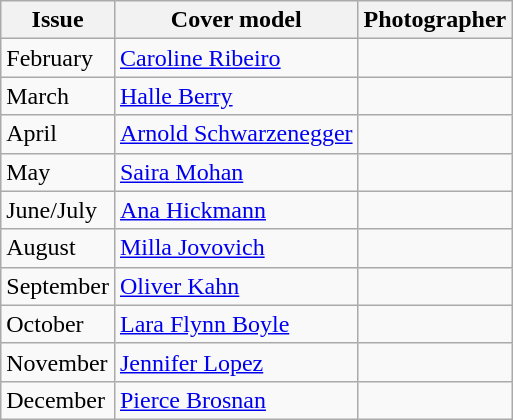<table class="sortable wikitable">
<tr>
<th>Issue</th>
<th>Cover model</th>
<th>Photographer</th>
</tr>
<tr>
<td>February</td>
<td><a href='#'>Caroline Ribeiro</a></td>
<td></td>
</tr>
<tr>
<td>March</td>
<td><a href='#'>Halle Berry</a></td>
<td></td>
</tr>
<tr>
<td>April</td>
<td><a href='#'>Arnold Schwarzenegger</a></td>
<td></td>
</tr>
<tr>
<td>May</td>
<td><a href='#'>Saira Mohan</a></td>
<td></td>
</tr>
<tr>
<td>June/July</td>
<td><a href='#'>Ana Hickmann</a></td>
<td></td>
</tr>
<tr>
<td>August</td>
<td><a href='#'>Milla Jovovich</a></td>
<td></td>
</tr>
<tr>
<td>September</td>
<td><a href='#'>Oliver Kahn</a></td>
<td></td>
</tr>
<tr>
<td>October</td>
<td><a href='#'>Lara Flynn Boyle</a></td>
<td></td>
</tr>
<tr>
<td>November</td>
<td><a href='#'>Jennifer Lopez</a></td>
<td></td>
</tr>
<tr>
<td>December</td>
<td><a href='#'>Pierce Brosnan</a></td>
<td></td>
</tr>
</table>
